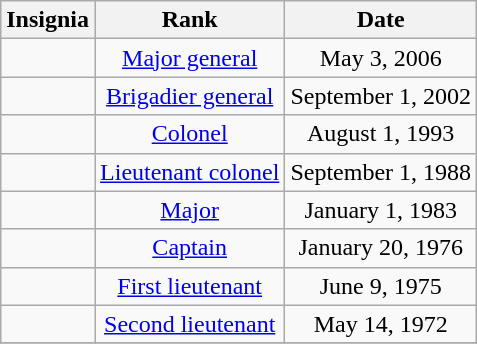<table class="wikitable">
<tr>
<th>Insignia</th>
<th>Rank</th>
<th>Date</th>
</tr>
<tr style="text-align:center;">
<td></td>
<td><a href='#'>Major general</a></td>
<td>May 3, 2006</td>
</tr>
<tr style="text-align:center;">
<td></td>
<td><a href='#'>Brigadier general</a></td>
<td>September 1, 2002</td>
</tr>
<tr style="text-align:center;">
<td></td>
<td><a href='#'>Colonel</a></td>
<td>August 1, 1993</td>
</tr>
<tr style="text-align:center;">
<td></td>
<td><a href='#'>Lieutenant colonel</a></td>
<td>September 1, 1988</td>
</tr>
<tr style="text-align:center;">
<td></td>
<td><a href='#'>Major</a></td>
<td>January 1, 1983</td>
</tr>
<tr style="text-align:center;">
<td></td>
<td><a href='#'>Captain</a></td>
<td>January 20, 1976</td>
</tr>
<tr style="text-align:center;">
<td></td>
<td><a href='#'>First lieutenant</a></td>
<td>June 9, 1975</td>
</tr>
<tr style="text-align:center;">
<td></td>
<td><a href='#'>Second lieutenant</a></td>
<td>May 14, 1972</td>
</tr>
<tr>
</tr>
</table>
